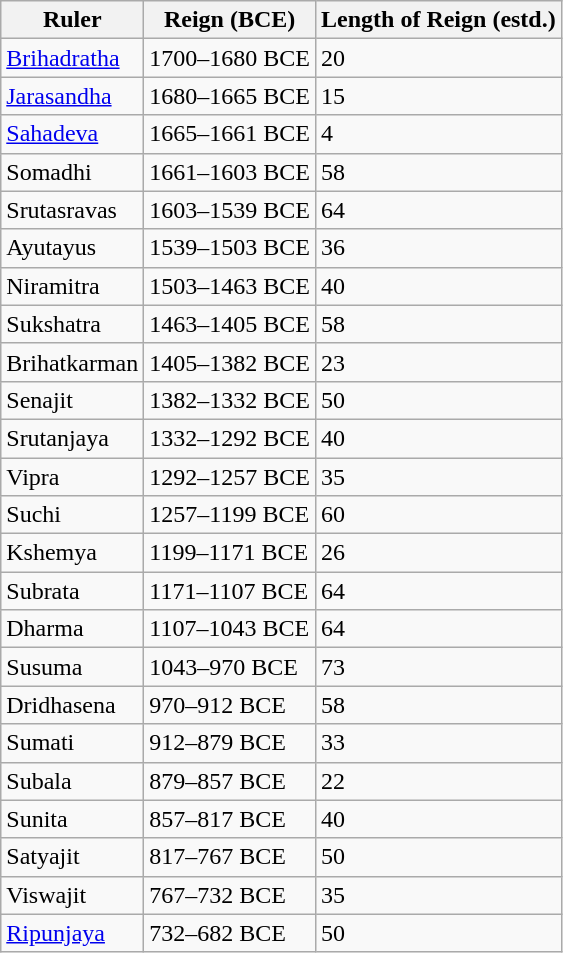<table class="wikitable">
<tr>
<th>Ruler</th>
<th>Reign (BCE)</th>
<th>Length of Reign (estd.)</th>
</tr>
<tr>
<td><a href='#'>Brihadratha</a></td>
<td>1700–1680 BCE</td>
<td>20</td>
</tr>
<tr>
<td><a href='#'>Jarasandha</a></td>
<td>1680–1665 BCE</td>
<td>15</td>
</tr>
<tr>
<td><a href='#'>Sahadeva</a></td>
<td>1665–1661 BCE</td>
<td>4</td>
</tr>
<tr>
<td>Somadhi</td>
<td>1661–1603 BCE</td>
<td>58</td>
</tr>
<tr>
<td>Srutasravas</td>
<td>1603–1539 BCE</td>
<td>64</td>
</tr>
<tr>
<td>Ayutayus</td>
<td>1539–1503 BCE</td>
<td>36</td>
</tr>
<tr>
<td>Niramitra</td>
<td>1503–1463 BCE</td>
<td>40</td>
</tr>
<tr>
<td>Sukshatra</td>
<td>1463–1405 BCE</td>
<td>58</td>
</tr>
<tr>
<td>Brihatkarman</td>
<td>1405–1382 BCE</td>
<td>23</td>
</tr>
<tr>
<td>Senajit</td>
<td>1382–1332 BCE</td>
<td>50</td>
</tr>
<tr>
<td>Srutanjaya</td>
<td>1332–1292 BCE</td>
<td>40</td>
</tr>
<tr>
<td>Vipra</td>
<td>1292–1257 BCE</td>
<td>35</td>
</tr>
<tr>
<td>Suchi</td>
<td>1257–1199 BCE</td>
<td>60</td>
</tr>
<tr>
<td>Kshemya</td>
<td>1199–1171 BCE</td>
<td>26</td>
</tr>
<tr>
<td>Subrata</td>
<td>1171–1107 BCE</td>
<td>64</td>
</tr>
<tr>
<td>Dharma</td>
<td>1107–1043 BCE</td>
<td>64</td>
</tr>
<tr>
<td>Susuma</td>
<td>1043–970 BCE</td>
<td>73</td>
</tr>
<tr>
<td>Dridhasena</td>
<td>970–912 BCE</td>
<td>58</td>
</tr>
<tr>
<td>Sumati</td>
<td>912–879 BCE</td>
<td>33</td>
</tr>
<tr>
<td>Subala</td>
<td>879–857 BCE</td>
<td>22</td>
</tr>
<tr>
<td>Sunita</td>
<td>857–817 BCE</td>
<td>40</td>
</tr>
<tr>
<td>Satyajit</td>
<td>817–767 BCE</td>
<td>50</td>
</tr>
<tr>
<td>Viswajit</td>
<td>767–732 BCE</td>
<td>35</td>
</tr>
<tr>
<td><a href='#'>Ripunjaya</a></td>
<td>732–682 BCE</td>
<td>50</td>
</tr>
</table>
